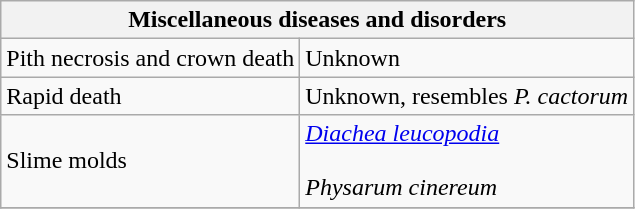<table class="wikitable" style="clear">
<tr>
<th colspan=2><strong>Miscellaneous diseases and disorders</strong><br></th>
</tr>
<tr>
<td>Pith necrosis and crown death</td>
<td>Unknown</td>
</tr>
<tr>
<td>Rapid death</td>
<td>Unknown, resembles <em>P. cactorum</em></td>
</tr>
<tr>
<td>Slime molds</td>
<td><em><a href='#'>Diachea leucopodia</a></em><br><br><em>Physarum cinereum</em></td>
</tr>
<tr>
</tr>
</table>
